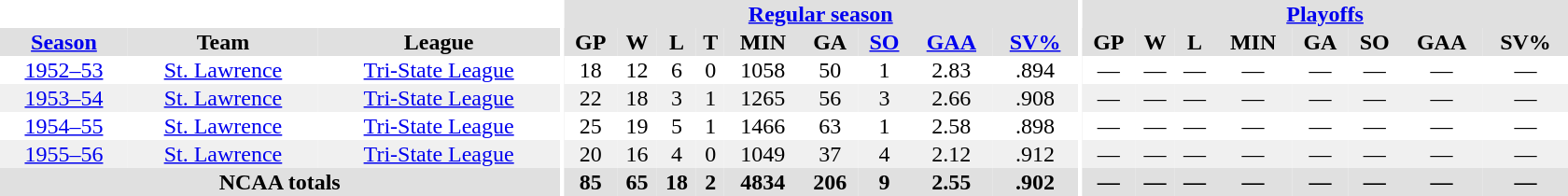<table border="0" cellpadding="1" cellspacing="0" style="text-align:center; width:70em">
<tr bgcolor="#e0e0e0">
<th colspan="3" bgcolor="#ffffff"></th>
<th rowspan="99" bgcolor="#ffffff"></th>
<th colspan="9"><a href='#'>Regular season</a></th>
<th rowspan="99" bgcolor="#ffffff"></th>
<th colspan="8"><a href='#'>Playoffs</a></th>
</tr>
<tr bgcolor="#e0e0e0">
<th><a href='#'>Season</a></th>
<th>Team</th>
<th>League</th>
<th>GP</th>
<th>W</th>
<th>L</th>
<th>T</th>
<th>MIN</th>
<th>GA</th>
<th><a href='#'>SO</a></th>
<th><a href='#'>GAA</a></th>
<th><a href='#'>SV%</a></th>
<th>GP</th>
<th>W</th>
<th>L</th>
<th>MIN</th>
<th>GA</th>
<th>SO</th>
<th>GAA</th>
<th>SV%</th>
</tr>
<tr>
<td><a href='#'>1952–53</a></td>
<td><a href='#'>St. Lawrence</a></td>
<td><a href='#'>Tri-State League</a></td>
<td>18</td>
<td>12</td>
<td>6</td>
<td>0</td>
<td>1058</td>
<td>50</td>
<td>1</td>
<td>2.83</td>
<td>.894</td>
<td>—</td>
<td>—</td>
<td>—</td>
<td>—</td>
<td>—</td>
<td>—</td>
<td>—</td>
<td>—</td>
</tr>
<tr bgcolor="f0f0f0">
<td><a href='#'>1953–54</a></td>
<td><a href='#'>St. Lawrence</a></td>
<td><a href='#'>Tri-State League</a></td>
<td>22</td>
<td>18</td>
<td>3</td>
<td>1</td>
<td>1265</td>
<td>56</td>
<td>3</td>
<td>2.66</td>
<td>.908</td>
<td>—</td>
<td>—</td>
<td>—</td>
<td>—</td>
<td>—</td>
<td>—</td>
<td>—</td>
<td>—</td>
</tr>
<tr>
<td><a href='#'>1954–55</a></td>
<td><a href='#'>St. Lawrence</a></td>
<td><a href='#'>Tri-State League</a></td>
<td>25</td>
<td>19</td>
<td>5</td>
<td>1</td>
<td>1466</td>
<td>63</td>
<td>1</td>
<td>2.58</td>
<td>.898</td>
<td>—</td>
<td>—</td>
<td>—</td>
<td>—</td>
<td>—</td>
<td>—</td>
<td>—</td>
<td>—</td>
</tr>
<tr bgcolor="f0f0f0">
<td><a href='#'>1955–56</a></td>
<td><a href='#'>St. Lawrence</a></td>
<td><a href='#'>Tri-State League</a></td>
<td>20</td>
<td>16</td>
<td>4</td>
<td>0</td>
<td>1049</td>
<td>37</td>
<td>4</td>
<td>2.12</td>
<td>.912</td>
<td>—</td>
<td>—</td>
<td>—</td>
<td>—</td>
<td>—</td>
<td>—</td>
<td>—</td>
<td>—</td>
</tr>
<tr bgcolor="#e0e0e0">
<th colspan="3">NCAA totals</th>
<th>85</th>
<th>65</th>
<th>18</th>
<th>2</th>
<th>4834</th>
<th>206</th>
<th>9</th>
<th>2.55</th>
<th>.902</th>
<th>—</th>
<th>—</th>
<th>—</th>
<th>—</th>
<th>—</th>
<th>—</th>
<th>—</th>
<th>—</th>
</tr>
</table>
